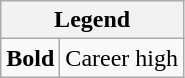<table class="wikitable mw-collapsible">
<tr>
<th colspan="2">Legend</th>
</tr>
<tr>
<td><strong>Bold</strong></td>
<td>Career high</td>
</tr>
</table>
